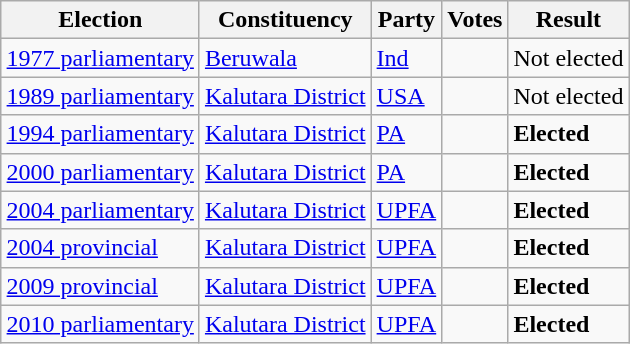<table class="wikitable" style="text-align:left;margin:1em auto;">
<tr>
<th scope=col>Election</th>
<th scope=col>Constituency</th>
<th scope=col>Party</th>
<th scope=col>Votes</th>
<th scope=col>Result</th>
</tr>
<tr>
<td><a href='#'>1977 parliamentary</a></td>
<td><a href='#'>Beruwala</a></td>
<td><a href='#'>Ind</a></td>
<td align=right></td>
<td>Not elected</td>
</tr>
<tr>
<td><a href='#'>1989 parliamentary</a></td>
<td><a href='#'>Kalutara District</a></td>
<td><a href='#'>USA</a></td>
<td align=right></td>
<td>Not elected</td>
</tr>
<tr>
<td><a href='#'>1994 parliamentary</a></td>
<td><a href='#'>Kalutara District</a></td>
<td><a href='#'>PA</a></td>
<td align=right></td>
<td><strong>Elected</strong></td>
</tr>
<tr>
<td><a href='#'>2000 parliamentary</a></td>
<td><a href='#'>Kalutara District</a></td>
<td><a href='#'>PA</a></td>
<td align=right></td>
<td><strong>Elected</strong></td>
</tr>
<tr>
<td><a href='#'>2004 parliamentary</a></td>
<td><a href='#'>Kalutara District</a></td>
<td><a href='#'>UPFA</a></td>
<td align=right></td>
<td><strong>Elected</strong></td>
</tr>
<tr>
<td><a href='#'>2004 provincial</a></td>
<td><a href='#'>Kalutara District</a></td>
<td><a href='#'>UPFA</a></td>
<td align=right></td>
<td><strong>Elected</strong></td>
</tr>
<tr>
<td><a href='#'>2009 provincial</a></td>
<td><a href='#'>Kalutara District</a></td>
<td><a href='#'>UPFA</a></td>
<td align=right></td>
<td><strong>Elected</strong></td>
</tr>
<tr>
<td><a href='#'>2010 parliamentary</a></td>
<td><a href='#'>Kalutara District</a></td>
<td><a href='#'>UPFA</a></td>
<td align=right></td>
<td><strong>Elected</strong></td>
</tr>
</table>
